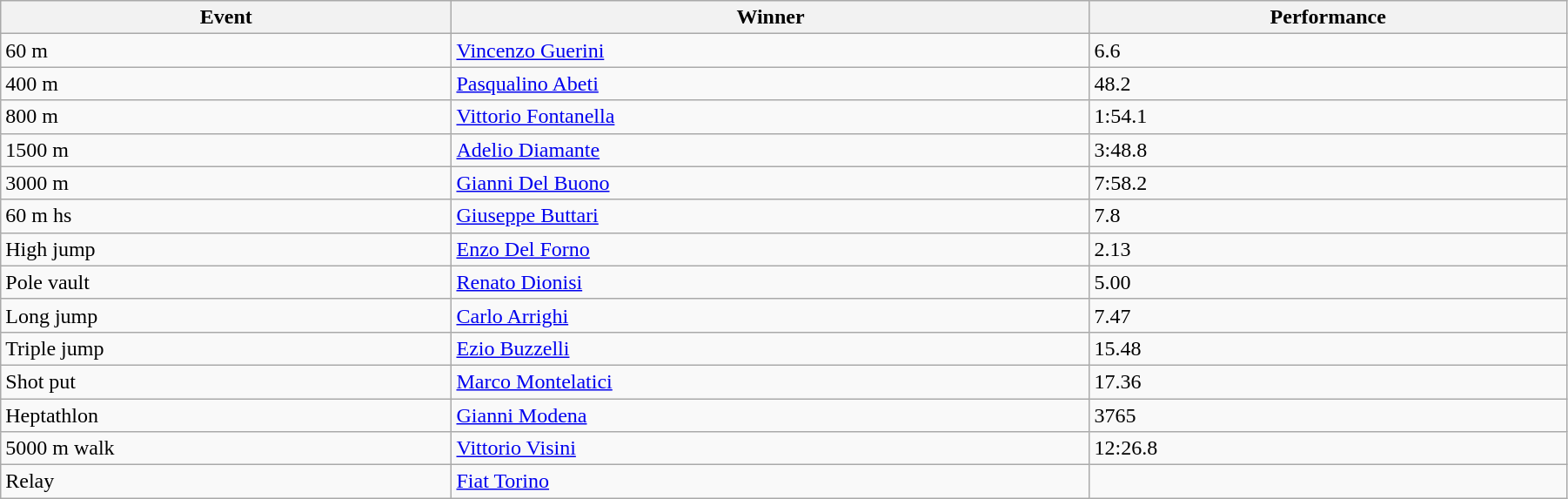<table class="wikitable" width=95% style="font-size:100%; text-align:left;">
<tr>
<th>Event</th>
<th>Winner</th>
<th>Performance</th>
</tr>
<tr>
<td>60 m</td>
<td><a href='#'>Vincenzo Guerini</a></td>
<td>6.6</td>
</tr>
<tr>
<td>400 m</td>
<td><a href='#'>Pasqualino Abeti</a></td>
<td>48.2</td>
</tr>
<tr>
<td>800 m</td>
<td><a href='#'>Vittorio Fontanella</a></td>
<td>1:54.1</td>
</tr>
<tr>
<td>1500 m</td>
<td><a href='#'>Adelio Diamante</a></td>
<td>3:48.8</td>
</tr>
<tr>
<td>3000 m</td>
<td><a href='#'>Gianni Del Buono </a></td>
<td>7:58.2</td>
</tr>
<tr>
<td>60 m hs</td>
<td><a href='#'>Giuseppe Buttari</a></td>
<td>7.8</td>
</tr>
<tr>
<td>High jump</td>
<td><a href='#'>Enzo Del Forno</a></td>
<td>2.13</td>
</tr>
<tr>
<td>Pole vault</td>
<td><a href='#'>Renato Dionisi </a></td>
<td>5.00</td>
</tr>
<tr>
<td>Long jump</td>
<td><a href='#'>Carlo Arrighi </a></td>
<td>7.47</td>
</tr>
<tr>
<td>Triple jump</td>
<td><a href='#'>Ezio Buzzelli </a></td>
<td>15.48</td>
</tr>
<tr>
<td>Shot put</td>
<td><a href='#'>Marco Montelatici</a></td>
<td>17.36</td>
</tr>
<tr>
<td>Heptathlon</td>
<td><a href='#'>Gianni Modena</a></td>
<td>3765</td>
</tr>
<tr>
<td>5000 m walk</td>
<td><a href='#'>Vittorio Visini </a></td>
<td>12:26.8</td>
</tr>
<tr>
<td>Relay</td>
<td><a href='#'>Fiat Torino </a></td>
<td></td>
</tr>
</table>
